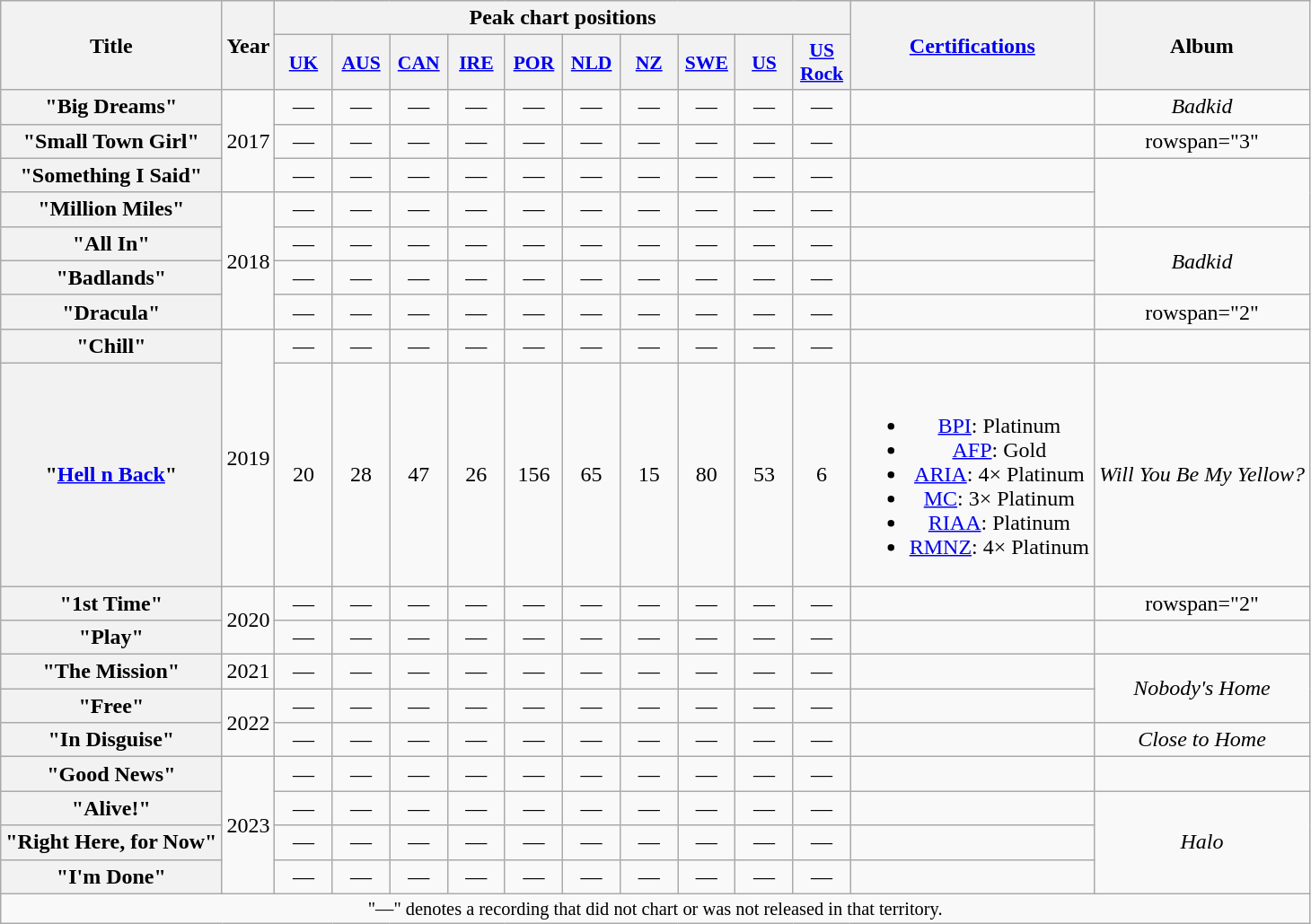<table class="wikitable plainrowheaders" style="text-align:center">
<tr>
<th scope="col" rowspan="2">Title</th>
<th scope="col" rowspan="2">Year</th>
<th scope="col" colspan="10">Peak chart positions</th>
<th scope="col" rowspan="2"><a href='#'>Certifications</a></th>
<th scope="col" rowspan="2">Album</th>
</tr>
<tr>
<th scope="col" style="width:2.5em;font-size:90%;"><a href='#'>UK</a><br></th>
<th scope="col" style="width:2.5em;font-size:90%;"><a href='#'>AUS</a><br></th>
<th scope="col" style="width:2.5em;font-size:90%;"><a href='#'>CAN</a><br></th>
<th scope="col" style="width:2.5em;font-size:90%;"><a href='#'>IRE</a><br></th>
<th scope="col" style="width:2.5em;font-size:90%;"><a href='#'>POR</a><br></th>
<th scope="col" style="width:2.5em;font-size:90%;"><a href='#'>NLD</a><br></th>
<th scope="col" style="width:2.5em;font-size:90%;"><a href='#'>NZ</a><br></th>
<th scope="col" style="width:2.5em;font-size:90%;"><a href='#'>SWE</a><br></th>
<th scope="col" style="width:2.5em;font-size:90%;"><a href='#'>US</a><br></th>
<th scope="col" style="width:2.5em;font-size:90%;"><a href='#'>US<br>Rock</a><br></th>
</tr>
<tr>
<th scope="row">"Big Dreams"</th>
<td rowspan="3">2017</td>
<td>—</td>
<td>—</td>
<td>—</td>
<td>—</td>
<td>—</td>
<td>—</td>
<td>—</td>
<td>—</td>
<td>—</td>
<td>—</td>
<td></td>
<td><em>Badkid</em></td>
</tr>
<tr>
<th scope="row">"Small Town Girl"</th>
<td>—</td>
<td>—</td>
<td>—</td>
<td>—</td>
<td>—</td>
<td>—</td>
<td>—</td>
<td>—</td>
<td>—</td>
<td>—</td>
<td></td>
<td>rowspan="3" </td>
</tr>
<tr>
<th scope="row">"Something I Said"</th>
<td>—</td>
<td>—</td>
<td>—</td>
<td>—</td>
<td>—</td>
<td>—</td>
<td>—</td>
<td>—</td>
<td>—</td>
<td>—</td>
<td></td>
</tr>
<tr>
<th scope="row">"Million Miles"</th>
<td rowspan="4">2018</td>
<td>—</td>
<td>—</td>
<td>—</td>
<td>—</td>
<td>—</td>
<td>—</td>
<td>—</td>
<td>—</td>
<td>—</td>
<td>—</td>
<td></td>
</tr>
<tr>
<th scope="row">"All In"</th>
<td>—</td>
<td>—</td>
<td>—</td>
<td>—</td>
<td>—</td>
<td>—</td>
<td>—</td>
<td>—</td>
<td>—</td>
<td>—</td>
<td></td>
<td rowspan="2"><em>Badkid</em></td>
</tr>
<tr>
<th scope="row">"Badlands"</th>
<td>—</td>
<td>—</td>
<td>—</td>
<td>—</td>
<td>—</td>
<td>—</td>
<td>—</td>
<td>—</td>
<td>—</td>
<td>—</td>
<td></td>
</tr>
<tr>
<th scope="row">"Dracula"</th>
<td>—</td>
<td>—</td>
<td>—</td>
<td>—</td>
<td>—</td>
<td>—</td>
<td>—</td>
<td>—</td>
<td>—</td>
<td>—</td>
<td></td>
<td>rowspan="2" </td>
</tr>
<tr>
<th scope="row">"Chill"</th>
<td rowspan="2">2019</td>
<td>—</td>
<td>—</td>
<td>—</td>
<td>—</td>
<td>—</td>
<td>—</td>
<td>—</td>
<td>—</td>
<td>—</td>
<td>—</td>
<td></td>
</tr>
<tr>
<th scope="row">"<a href='#'>Hell n Back</a>"<br></th>
<td>20</td>
<td>28</td>
<td>47</td>
<td>26<br></td>
<td>156</td>
<td>65</td>
<td>15</td>
<td>80</td>
<td>53</td>
<td>6</td>
<td><br><ul><li><a href='#'>BPI</a>: Platinum</li><li><a href='#'>AFP</a>: Gold</li><li><a href='#'>ARIA</a>: 4× Platinum</li><li><a href='#'>MC</a>: 3× Platinum</li><li><a href='#'>RIAA</a>: Platinum</li><li><a href='#'>RMNZ</a>: 4× Platinum</li></ul></td>
<td><em>Will You Be My Yellow?</em></td>
</tr>
<tr>
<th scope="row">"1st Time"</th>
<td rowspan="2">2020</td>
<td>—</td>
<td>—</td>
<td>—</td>
<td>—</td>
<td>—</td>
<td>—</td>
<td>—</td>
<td>—</td>
<td>—</td>
<td>—</td>
<td></td>
<td>rowspan="2" </td>
</tr>
<tr>
<th scope="row">"Play"<br></th>
<td>—</td>
<td>—</td>
<td>—</td>
<td>—</td>
<td>—</td>
<td>—</td>
<td>—</td>
<td>—</td>
<td>—</td>
<td>—</td>
<td></td>
</tr>
<tr>
<th scope="row">"The Mission"</th>
<td>2021</td>
<td>—</td>
<td>—</td>
<td>—</td>
<td>—</td>
<td>—</td>
<td>—</td>
<td>—</td>
<td>—</td>
<td>—</td>
<td>—</td>
<td></td>
<td rowspan="2"><em>Nobody's Home</em></td>
</tr>
<tr>
<th scope="row">"Free"</th>
<td rowspan="2">2022</td>
<td>—</td>
<td>—</td>
<td>—</td>
<td>—</td>
<td>—</td>
<td>—</td>
<td>—</td>
<td>—</td>
<td>—</td>
<td>—</td>
<td></td>
</tr>
<tr>
<th scope="row">"In Disguise"<br></th>
<td>—</td>
<td>—</td>
<td>—</td>
<td>—</td>
<td>—</td>
<td>—</td>
<td>—</td>
<td>—</td>
<td>—</td>
<td>—</td>
<td></td>
<td><em>Close to Home</em></td>
</tr>
<tr>
<th scope="row">"Good News"</th>
<td rowspan="4">2023</td>
<td>—</td>
<td>—</td>
<td>—</td>
<td>—</td>
<td>—</td>
<td>—</td>
<td>—</td>
<td>—</td>
<td>—</td>
<td>—</td>
<td></td>
<td></td>
</tr>
<tr>
<th scope="row">"Alive!"</th>
<td>—</td>
<td>—</td>
<td>—</td>
<td>—</td>
<td>—</td>
<td>—</td>
<td>—</td>
<td>—</td>
<td>—</td>
<td>—</td>
<td></td>
<td rowspan="3"><em>Halo</em></td>
</tr>
<tr>
<th scope="row">"Right Here, for Now"</th>
<td>—</td>
<td>—</td>
<td>—</td>
<td>—</td>
<td>—</td>
<td>—</td>
<td>—</td>
<td>—</td>
<td>—</td>
<td>—</td>
<td></td>
</tr>
<tr>
<th scope="row">"I'm Done"</th>
<td>—</td>
<td>—</td>
<td>—</td>
<td>—</td>
<td>—</td>
<td>—</td>
<td>—</td>
<td>—</td>
<td>—</td>
<td>—</td>
<td></td>
</tr>
<tr>
<td colspan="14" style="font-size:85%">"—" denotes a recording that did not chart or was not released in that territory.</td>
</tr>
</table>
